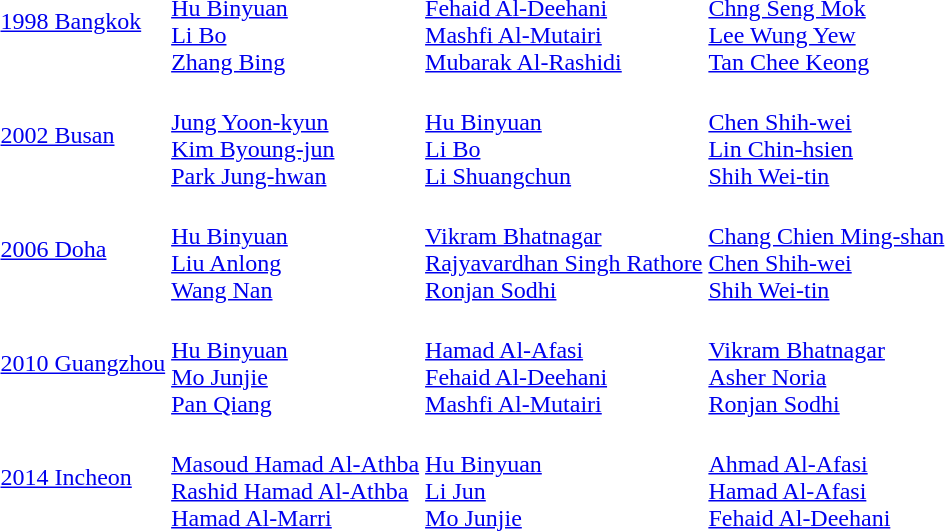<table>
<tr>
<td><a href='#'>1998 Bangkok</a></td>
<td><br><a href='#'>Hu Binyuan</a><br><a href='#'>Li Bo</a><br><a href='#'>Zhang Bing</a></td>
<td><br><a href='#'>Fehaid Al-Deehani</a><br><a href='#'>Mashfi Al-Mutairi</a><br><a href='#'>Mubarak Al-Rashidi</a></td>
<td><br><a href='#'>Chng Seng Mok</a><br><a href='#'>Lee Wung Yew</a><br><a href='#'>Tan Chee Keong</a></td>
</tr>
<tr>
<td><a href='#'>2002 Busan</a></td>
<td><br><a href='#'>Jung Yoon-kyun</a><br><a href='#'>Kim Byoung-jun</a><br><a href='#'>Park Jung-hwan</a></td>
<td><br><a href='#'>Hu Binyuan</a><br><a href='#'>Li Bo</a><br><a href='#'>Li Shuangchun</a></td>
<td><br><a href='#'>Chen Shih-wei</a><br><a href='#'>Lin Chin-hsien</a><br><a href='#'>Shih Wei-tin</a></td>
</tr>
<tr>
<td><a href='#'>2006 Doha</a></td>
<td><br><a href='#'>Hu Binyuan</a><br><a href='#'>Liu Anlong</a><br><a href='#'>Wang Nan</a></td>
<td><br><a href='#'>Vikram Bhatnagar</a><br><a href='#'>Rajyavardhan Singh Rathore</a><br><a href='#'>Ronjan Sodhi</a></td>
<td><br><a href='#'>Chang Chien Ming-shan</a><br><a href='#'>Chen Shih-wei</a><br><a href='#'>Shih Wei-tin</a></td>
</tr>
<tr>
<td><a href='#'>2010 Guangzhou</a></td>
<td><br><a href='#'>Hu Binyuan</a><br><a href='#'>Mo Junjie</a><br><a href='#'>Pan Qiang</a></td>
<td><br><a href='#'>Hamad Al-Afasi</a><br><a href='#'>Fehaid Al-Deehani</a><br><a href='#'>Mashfi Al-Mutairi</a></td>
<td><br><a href='#'>Vikram Bhatnagar</a><br><a href='#'>Asher Noria</a><br><a href='#'>Ronjan Sodhi</a></td>
</tr>
<tr>
<td><a href='#'>2014 Incheon</a></td>
<td><br><a href='#'>Masoud Hamad Al-Athba</a><br><a href='#'>Rashid Hamad Al-Athba</a><br><a href='#'>Hamad Al-Marri</a></td>
<td><br><a href='#'>Hu Binyuan</a><br><a href='#'>Li Jun</a><br><a href='#'>Mo Junjie</a></td>
<td><br><a href='#'>Ahmad Al-Afasi</a><br><a href='#'>Hamad Al-Afasi</a><br><a href='#'>Fehaid Al-Deehani</a></td>
</tr>
</table>
